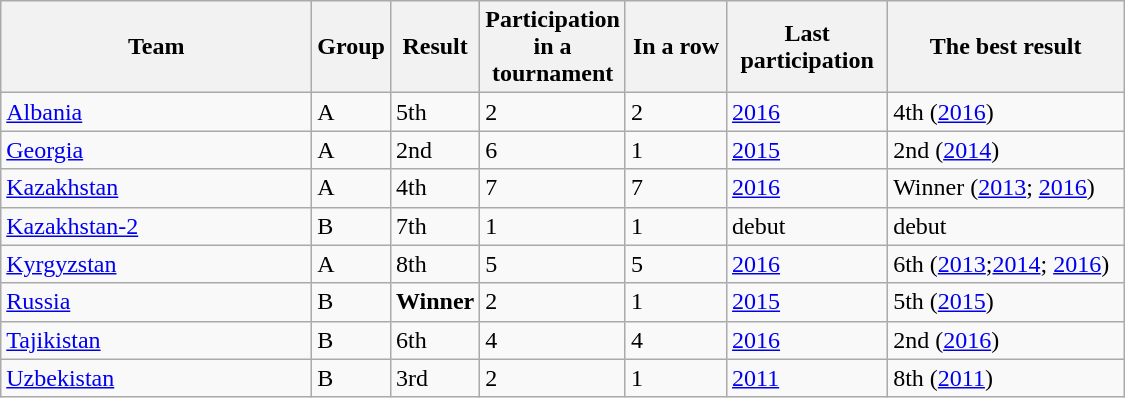<table class="wikitable sortable">
<tr>
<th width=200>Team</th>
<th width=30>Group</th>
<th width=15>Result</th>
<th width=80>Participation in a tournament</th>
<th width=60>In a row</th>
<th width=100>Last participation</th>
<th width=150>The best result</th>
</tr>
<tr>
<td> <a href='#'>Albania</a></td>
<td>A</td>
<td>5th</td>
<td>2</td>
<td>2</td>
<td><a href='#'>2016</a></td>
<td>4th (<a href='#'>2016</a>)</td>
</tr>
<tr>
<td> <a href='#'>Georgia</a></td>
<td>A</td>
<td>2nd</td>
<td>6</td>
<td>1</td>
<td><a href='#'>2015</a></td>
<td>2nd (<a href='#'>2014</a>)</td>
</tr>
<tr>
<td> <a href='#'>Kazakhstan</a></td>
<td>А</td>
<td>4th</td>
<td>7</td>
<td>7</td>
<td><a href='#'>2016</a></td>
<td>Winner (<a href='#'>2013</a>; <a href='#'>2016</a>)</td>
</tr>
<tr>
<td> <a href='#'>Kazakhstan-2</a></td>
<td>B</td>
<td>7th</td>
<td>1</td>
<td>1</td>
<td>debut</td>
<td>debut</td>
</tr>
<tr>
<td> <a href='#'>Kyrgyzstan</a></td>
<td>A</td>
<td>8th</td>
<td>5</td>
<td>5</td>
<td><a href='#'>2016</a></td>
<td>6th (<a href='#'>2013</a>;<a href='#'>2014</a>; <a href='#'>2016</a>)</td>
</tr>
<tr>
<td> <a href='#'>Russia</a></td>
<td>B</td>
<td><strong>Winner</strong></td>
<td>2</td>
<td>1</td>
<td><a href='#'>2015</a></td>
<td>5th (<a href='#'>2015</a>)</td>
</tr>
<tr>
<td> <a href='#'>Tajikistan</a></td>
<td>B</td>
<td>6th</td>
<td>4</td>
<td>4</td>
<td><a href='#'>2016</a></td>
<td>2nd (<a href='#'>2016</a>)</td>
</tr>
<tr>
<td> <a href='#'>Uzbekistan</a></td>
<td>B</td>
<td>3rd</td>
<td>2</td>
<td>1</td>
<td><a href='#'>2011</a></td>
<td>8th (<a href='#'>2011</a>)</td>
</tr>
</table>
